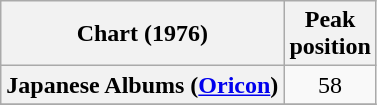<table class="wikitable sortable plainrowheaders" style="text-align:center">
<tr>
<th scope="col">Chart (1976)</th>
<th scope="col">Peak<br>position</th>
</tr>
<tr>
<th scope="row">Japanese Albums (<a href='#'>Oricon</a>)</th>
<td align="center">58</td>
</tr>
<tr>
</tr>
</table>
